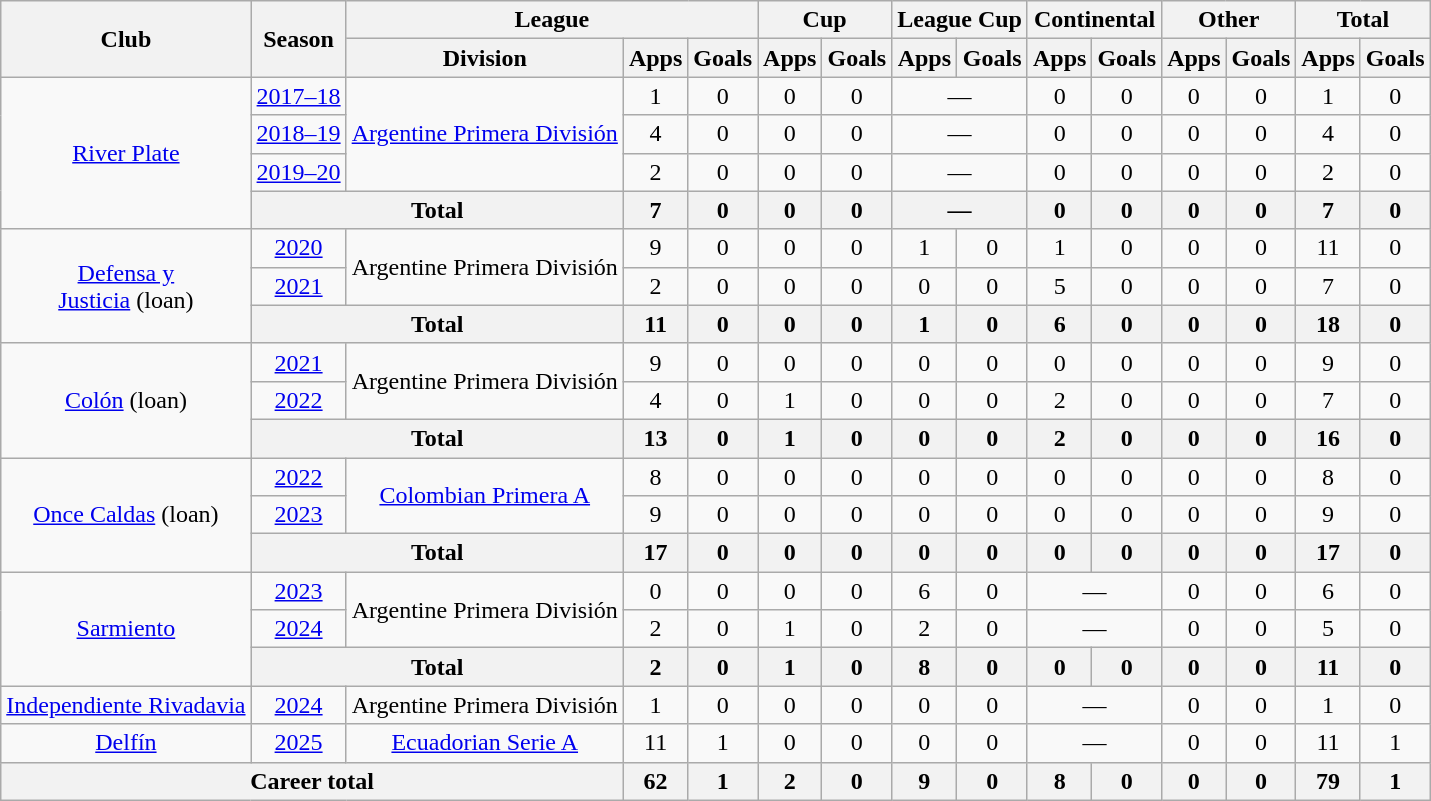<table class="wikitable" style="text-align:center">
<tr>
<th rowspan="2">Club</th>
<th rowspan="2">Season</th>
<th colspan="3">League</th>
<th colspan="2">Cup</th>
<th colspan="2">League Cup</th>
<th colspan="2">Continental</th>
<th colspan="2">Other</th>
<th colspan="2">Total</th>
</tr>
<tr>
<th>Division</th>
<th>Apps</th>
<th>Goals</th>
<th>Apps</th>
<th>Goals</th>
<th>Apps</th>
<th>Goals</th>
<th>Apps</th>
<th>Goals</th>
<th>Apps</th>
<th>Goals</th>
<th>Apps</th>
<th>Goals</th>
</tr>
<tr>
<td rowspan="4"><a href='#'>River Plate</a></td>
<td><a href='#'>2017–18</a></td>
<td rowspan="3"><a href='#'>Argentine Primera División</a></td>
<td>1</td>
<td>0</td>
<td>0</td>
<td>0</td>
<td colspan="2">—</td>
<td>0</td>
<td>0</td>
<td>0</td>
<td>0</td>
<td>1</td>
<td>0</td>
</tr>
<tr>
<td><a href='#'>2018–19</a></td>
<td>4</td>
<td>0</td>
<td>0</td>
<td>0</td>
<td colspan="2">—</td>
<td>0</td>
<td>0</td>
<td>0</td>
<td>0</td>
<td>4</td>
<td>0</td>
</tr>
<tr>
<td><a href='#'>2019–20</a></td>
<td>2</td>
<td>0</td>
<td>0</td>
<td>0</td>
<td colspan="2">—</td>
<td>0</td>
<td>0</td>
<td>0</td>
<td>0</td>
<td>2</td>
<td>0</td>
</tr>
<tr>
<th colspan="2">Total</th>
<th>7</th>
<th>0</th>
<th>0</th>
<th>0</th>
<th colspan="2">—</th>
<th>0</th>
<th>0</th>
<th>0</th>
<th>0</th>
<th>7</th>
<th>0</th>
</tr>
<tr>
<td rowspan="3"><a href='#'>Defensa y</a><br><a href='#'>Justicia</a> (loan)</td>
<td><a href='#'>2020</a></td>
<td rowspan="2">Argentine Primera División</td>
<td>9</td>
<td>0</td>
<td>0</td>
<td>0</td>
<td>1</td>
<td>0</td>
<td>1</td>
<td>0</td>
<td>0</td>
<td>0</td>
<td>11</td>
<td>0</td>
</tr>
<tr>
<td><a href='#'>2021</a></td>
<td>2</td>
<td>0</td>
<td>0</td>
<td>0</td>
<td>0</td>
<td>0</td>
<td>5</td>
<td>0</td>
<td>0</td>
<td>0</td>
<td>7</td>
<td>0</td>
</tr>
<tr>
<th colspan="2">Total</th>
<th>11</th>
<th>0</th>
<th>0</th>
<th>0</th>
<th>1</th>
<th>0</th>
<th>6</th>
<th>0</th>
<th>0</th>
<th>0</th>
<th>18</th>
<th>0</th>
</tr>
<tr>
<td rowspan="3"><a href='#'>Colón</a> (loan)</td>
<td><a href='#'>2021</a></td>
<td rowspan="2">Argentine Primera División</td>
<td>9</td>
<td>0</td>
<td>0</td>
<td>0</td>
<td>0</td>
<td>0</td>
<td>0</td>
<td>0</td>
<td>0</td>
<td>0</td>
<td>9</td>
<td>0</td>
</tr>
<tr>
<td><a href='#'>2022</a></td>
<td>4</td>
<td>0</td>
<td>1</td>
<td>0</td>
<td>0</td>
<td>0</td>
<td>2</td>
<td>0</td>
<td>0</td>
<td>0</td>
<td>7</td>
<td>0</td>
</tr>
<tr>
<th colspan="2">Total</th>
<th>13</th>
<th>0</th>
<th>1</th>
<th>0</th>
<th>0</th>
<th>0</th>
<th>2</th>
<th>0</th>
<th>0</th>
<th>0</th>
<th>16</th>
<th>0</th>
</tr>
<tr>
<td rowspan="3"><a href='#'>Once Caldas</a> (loan)</td>
<td><a href='#'>2022</a></td>
<td rowspan="2"><a href='#'>Colombian Primera A</a></td>
<td>8</td>
<td>0</td>
<td>0</td>
<td>0</td>
<td>0</td>
<td>0</td>
<td>0</td>
<td>0</td>
<td>0</td>
<td>0</td>
<td>8</td>
<td>0</td>
</tr>
<tr>
<td><a href='#'>2023</a></td>
<td>9</td>
<td>0</td>
<td>0</td>
<td>0</td>
<td>0</td>
<td>0</td>
<td>0</td>
<td>0</td>
<td>0</td>
<td>0</td>
<td>9</td>
<td>0</td>
</tr>
<tr>
<th colspan="2">Total</th>
<th>17</th>
<th>0</th>
<th>0</th>
<th>0</th>
<th>0</th>
<th>0</th>
<th>0</th>
<th>0</th>
<th>0</th>
<th>0</th>
<th>17</th>
<th>0</th>
</tr>
<tr>
<td rowspan="3"><a href='#'>Sarmiento</a></td>
<td><a href='#'>2023</a></td>
<td rowspan="2">Argentine Primera División</td>
<td>0</td>
<td>0</td>
<td>0</td>
<td>0</td>
<td>6</td>
<td>0</td>
<td colspan="2">—</td>
<td>0</td>
<td>0</td>
<td>6</td>
<td>0</td>
</tr>
<tr>
<td><a href='#'>2024</a></td>
<td>2</td>
<td>0</td>
<td>1</td>
<td>0</td>
<td>2</td>
<td>0</td>
<td colspan="2">—</td>
<td>0</td>
<td>0</td>
<td>5</td>
<td>0</td>
</tr>
<tr>
<th colspan="2">Total</th>
<th>2</th>
<th>0</th>
<th>1</th>
<th>0</th>
<th>8</th>
<th>0</th>
<th>0</th>
<th>0</th>
<th>0</th>
<th>0</th>
<th>11</th>
<th>0</th>
</tr>
<tr>
<td><a href='#'>Independiente Rivadavia</a></td>
<td><a href='#'>2024</a></td>
<td>Argentine Primera División</td>
<td>1</td>
<td>0</td>
<td>0</td>
<td>0</td>
<td>0</td>
<td>0</td>
<td colspan="2">—</td>
<td>0</td>
<td>0</td>
<td>1</td>
<td>0</td>
</tr>
<tr>
<td><a href='#'>Delfín</a></td>
<td><a href='#'>2025</a></td>
<td><a href='#'>Ecuadorian Serie A</a></td>
<td>11</td>
<td>1</td>
<td>0</td>
<td>0</td>
<td>0</td>
<td>0</td>
<td colspan="2">—</td>
<td>0</td>
<td>0</td>
<td>11</td>
<td>1</td>
</tr>
<tr>
<th colspan="3">Career total</th>
<th>62</th>
<th>1</th>
<th>2</th>
<th>0</th>
<th>9</th>
<th>0</th>
<th>8</th>
<th>0</th>
<th>0</th>
<th>0</th>
<th>79</th>
<th>1</th>
</tr>
</table>
